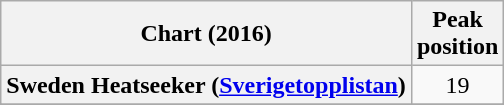<table class="wikitable plainrowheaders sortable" style="text-align:center;">
<tr>
<th scope="col">Chart (2016)</th>
<th scope="col">Peak<br>position</th>
</tr>
<tr>
<th scope="row">Sweden Heatseeker (<a href='#'>Sverigetopplistan</a>)</th>
<td>19</td>
</tr>
<tr>
</tr>
<tr>
</tr>
</table>
